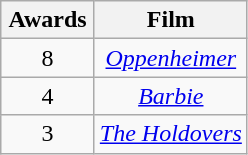<table class="wikitable plainrowheaders" style="text-align:center;">
<tr>
<th scope="col" style="width: 55px;">Awards</th>
<th scope="col" style="text-align:center;">Film</th>
</tr>
<tr>
<td scope=row style="text-align:center">8</td>
<td><em><a href='#'>Oppenheimer</a></em></td>
</tr>
<tr>
<td scope=row style="text-align:center">4</td>
<td><em><a href='#'>Barbie</a></em></td>
</tr>
<tr>
<td scope=row style="text-align:center">3</td>
<td><em><a href='#'>The Holdovers</a></em></td>
</tr>
</table>
